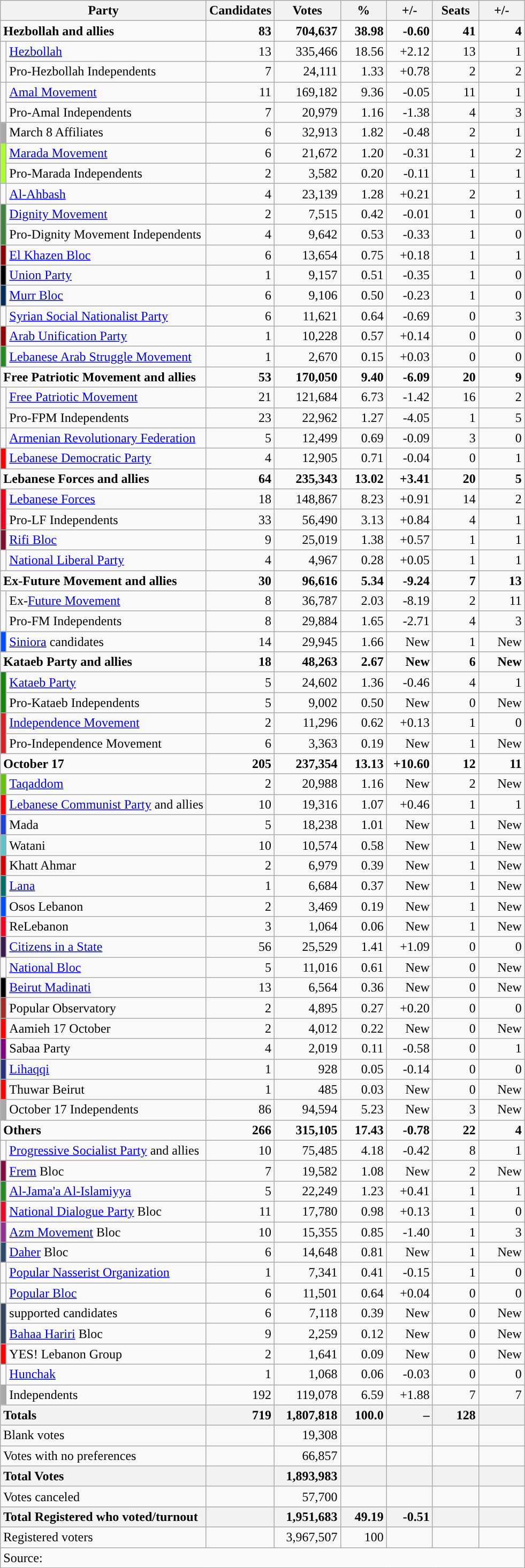<table class="wikitable sortable" style="text-align:right">
<tr>
<th colspan="2" scope="col">Party</th>
<th>Candidates</th>
<th scope="col">Votes</th>
<th scope="col">%</th>
<th scope="col">+/-</th>
<th scope="col">Seats</th>
<th>+/-</th>
</tr>
<tr>
<td colspan="2" style="text-align:left;"><strong>Hezbollah and allies</strong></td>
<td><strong>83</strong></td>
<td><strong>704,637</strong></td>
<td><strong>38.98</strong></td>
<td><strong>-0.60</strong></td>
<td><strong>41</strong></td>
<td><strong>4</strong></td>
</tr>
<tr>
<td rowspan="2" style="background-color:"></td>
<td style="text-align:left;"><a href='#'>Hezbollah</a></td>
<td>13</td>
<td>335,466</td>
<td>18.56</td>
<td>+2.12</td>
<td>13</td>
<td>1</td>
</tr>
<tr>
<td style="text-align:left;">Pro-Hezbollah Independents</td>
<td>7</td>
<td>24,111</td>
<td>1.33</td>
<td>+0.78</td>
<td>2</td>
<td>2</td>
</tr>
<tr>
<td rowspan="2" style="background-color:"></td>
<td style="text-align:left;"><a href='#'>Amal Movement</a></td>
<td>11</td>
<td>169,182</td>
<td>9.36</td>
<td>-0.05</td>
<td>11</td>
<td>1</td>
</tr>
<tr>
<td style="text-align:left;">Pro-Amal Independents</td>
<td>7</td>
<td>20,979</td>
<td>1.16</td>
<td>-1.38</td>
<td>4</td>
<td>3</td>
</tr>
<tr>
<td style="background-color:darkgray"></td>
<td style="text-align:left;">March 8 Affiliates</td>
<td>6</td>
<td>32,913</td>
<td>1.82</td>
<td>-0.48</td>
<td>2</td>
<td>1</td>
</tr>
<tr>
<td rowspan="2" style="background-color:#ADFF2F"></td>
<td style="text-align:left;"><a href='#'>Marada Movement</a></td>
<td>6</td>
<td>21,672</td>
<td>1.20</td>
<td>-0.31</td>
<td>1</td>
<td>2</td>
</tr>
<tr>
<td style="text-align:left;">Pro-Marada Independents</td>
<td>2</td>
<td>3,582</td>
<td>0.20</td>
<td>-0.11</td>
<td>1</td>
<td>1</td>
</tr>
<tr>
<td style="background-color:"></td>
<td style="text-align:left;"><a href='#'>Al-Ahbash</a></td>
<td>4</td>
<td>23,139</td>
<td>1.28</td>
<td>+0.21</td>
<td>2</td>
<td>1</td>
</tr>
<tr>
<td rowspan="2" style="background-color:#408640"></td>
<td style="text-align:left;"><a href='#'>Dignity Movement</a></td>
<td>2</td>
<td>7,515</td>
<td>0.42</td>
<td>-0.01</td>
<td>1</td>
<td>0</td>
</tr>
<tr>
<td style="text-align:left;">Pro-Dignity Movement Independents</td>
<td>4</td>
<td>9,642</td>
<td>0.53</td>
<td>-0.33</td>
<td>1</td>
<td>0</td>
</tr>
<tr>
<td style="background-color:darkred"></td>
<td style="text-align:left;"><a href='#'>El Khazen Bloc</a></td>
<td>6</td>
<td>13,654</td>
<td>0.75</td>
<td>+0.18</td>
<td>1</td>
<td>1</td>
</tr>
<tr>
<td style="background-color:black"></td>
<td style="text-align:left;"><a href='#'>Union Party</a></td>
<td>1</td>
<td>9,157</td>
<td>0.51</td>
<td>-0.35</td>
<td>1</td>
<td>0</td>
</tr>
<tr>
<td style="background-color:#032C5A"></td>
<td style="text-align:left;"><a href='#'>Murr Bloc</a></td>
<td>6</td>
<td>9,106</td>
<td>0.50</td>
<td>-0.23</td>
<td>1</td>
<td>0</td>
</tr>
<tr>
<td style="background-color:"></td>
<td style="text-align:left;"><a href='#'>Syrian Social Nationalist Party</a></td>
<td>6</td>
<td>11,621</td>
<td>0.64</td>
<td>-0.69</td>
<td>0</td>
<td>3</td>
</tr>
<tr>
<td style="background-color:#92000A"></td>
<td style="text-align:left;"><a href='#'>Arab Unification Party</a></td>
<td>1</td>
<td>10,228</td>
<td>0.57</td>
<td>+0.14</td>
<td>0</td>
<td>0</td>
</tr>
<tr>
<td style="background-color:forestgreen"></td>
<td style="text-align:left;"><a href='#'>Lebanese Arab Struggle Movement</a></td>
<td>1</td>
<td>2,670</td>
<td>0.15</td>
<td>+0.03</td>
<td>0</td>
<td>0</td>
</tr>
<tr>
<td colspan="2" style="text-align:left;"><strong>Free Patriotic Movement and allies</strong></td>
<td><strong>53</strong></td>
<td><strong>170,050</strong></td>
<td><strong>9.40</strong></td>
<td><strong>-6.09</strong></td>
<td><strong>20</strong></td>
<td><strong>9</strong></td>
</tr>
<tr>
<td rowspan="2" style="background-color:"></td>
<td style="text-align:left;"><a href='#'>Free Patriotic Movement</a></td>
<td>21</td>
<td>121,684</td>
<td>6.73</td>
<td>-1.42</td>
<td>16</td>
<td>2</td>
</tr>
<tr>
<td style="text-align:left;">Pro-FPM Independents</td>
<td>23</td>
<td>22,962</td>
<td>1.27</td>
<td>-4.05</td>
<td>1</td>
<td>5</td>
</tr>
<tr>
<td style="background-color:"></td>
<td style="text-align:left;"><a href='#'>Armenian Revolutionary Federation</a></td>
<td>5</td>
<td>12,499</td>
<td>0.69</td>
<td>-0.09</td>
<td>3</td>
<td>0</td>
</tr>
<tr>
<td style="background-color:red"></td>
<td style="text-align:left;"><a href='#'>Lebanese Democratic Party</a></td>
<td>4</td>
<td>12,905</td>
<td>0.71</td>
<td>-0.04</td>
<td>0</td>
<td>1</td>
</tr>
<tr>
<td colspan="2" style="text-align:left;"><strong>Lebanese Forces and allies</strong></td>
<td><strong>64</strong></td>
<td><strong>235,343</strong></td>
<td><strong>13.02</strong></td>
<td><strong>+3.41</strong></td>
<td><strong>20</strong></td>
<td><strong>5</strong></td>
</tr>
<tr>
<td rowspan="2" style="background-color:#F0001C"></td>
<td style="text-align:left;"><a href='#'>Lebanese Forces</a></td>
<td>18</td>
<td>148,867</td>
<td>8.23</td>
<td>+0.91</td>
<td>14</td>
<td>2</td>
</tr>
<tr>
<td style="text-align:left;">Pro-LF Independents</td>
<td>33</td>
<td>56,490</td>
<td>3.13</td>
<td>+0.84</td>
<td>4</td>
<td>1</td>
</tr>
<tr>
<td style="background-color:#7E102D"></td>
<td style="text-align:left;"><a href='#'>Rifi Bloc</a></td>
<td>9</td>
<td>25,019</td>
<td>1.38</td>
<td>+0.57</td>
<td>1</td>
<td>1</td>
</tr>
<tr>
<td style="background-color:"></td>
<td style="text-align:left;"><a href='#'>National Liberal Party</a></td>
<td>4</td>
<td>4,967</td>
<td>0.28</td>
<td>+0.05</td>
<td>1</td>
<td>1</td>
</tr>
<tr>
<td colspan="2" style="text-align:left;"><strong>Ex-Future Movement and allies</strong></td>
<td><strong>30</strong></td>
<td><strong>96,616</strong></td>
<td><strong>5.34</strong></td>
<td><strong>-9.24</strong></td>
<td><strong>7</strong></td>
<td><strong>13</strong></td>
</tr>
<tr>
<td rowspan="2" style="background-color:"></td>
<td style="text-align:left;">Ex-<a href='#'>Future Movement</a></td>
<td>8</td>
<td>36,787</td>
<td>2.03</td>
<td>-8.19</td>
<td>2</td>
<td>11</td>
</tr>
<tr>
<td style="text-align:left;">Pro-FM Independents</td>
<td>8</td>
<td>29,884</td>
<td>1.65</td>
<td>-2.71</td>
<td>4</td>
<td>3</td>
</tr>
<tr>
<td style="background-color:#004eff"></td>
<td style="text-align:left;"><a href='#'>Siniora</a> candidates</td>
<td>14</td>
<td>29,945</td>
<td>1.66</td>
<td>New</td>
<td>1</td>
<td>New</td>
</tr>
<tr>
<td colspan="2" style="text-align:left;"><strong>Kataeb Party and allies</strong></td>
<td><strong>18</strong></td>
<td><strong>48,263</strong></td>
<td><strong>2.67</strong></td>
<td><strong>New</strong></td>
<td><strong>6</strong></td>
<td><strong>New</strong></td>
</tr>
<tr>
<td rowspan="2" style="background-color:#138808"></td>
<td style="text-align:left;"><a href='#'>Kataeb Party</a></td>
<td>5</td>
<td>24,602</td>
<td>1.36</td>
<td>-0.46</td>
<td>4</td>
<td>1</td>
</tr>
<tr>
<td style="text-align:left;">Pro-Kataeb Independents</td>
<td>5</td>
<td>9,002</td>
<td>0.50</td>
<td>New</td>
<td>0</td>
<td>New</td>
</tr>
<tr>
<td rowspan="2" style="background-color:#DA2125"></td>
<td style="text-align:left;"><a href='#'>Independence Movement</a></td>
<td>2</td>
<td>11,296</td>
<td>0.62</td>
<td>+0.13</td>
<td>1</td>
<td>0</td>
</tr>
<tr>
<td style="text-align:left;">Pro-Independence Movement</td>
<td>6</td>
<td>3,363</td>
<td>0.19</td>
<td>New</td>
<td>1</td>
<td>New</td>
</tr>
<tr>
<td colspan="2" style="text-align:left;"><strong>October 17</strong></td>
<td><strong>205</strong></td>
<td><strong>237,354</strong></td>
<td><strong>13.13</strong></td>
<td><strong>+10.60</strong></td>
<td><strong>12</strong></td>
<td><strong>11</strong></td>
</tr>
<tr>
<td style="background-color:#65c308"></td>
<td style="text-align:left;"><a href='#'>Taqaddom</a></td>
<td>2</td>
<td>20,988</td>
<td>1.16</td>
<td>New</td>
<td>2</td>
<td>New</td>
</tr>
<tr>
<td style="background-color:red"></td>
<td style="text-align:left;"><a href='#'>Lebanese Communist Party</a> and allies</td>
<td>10</td>
<td>19,316</td>
<td>1.07</td>
<td>+0.46</td>
<td>1</td>
<td>1</td>
</tr>
<tr>
<td style="background-color:#1e40dd"></td>
<td style="text-align:left;">Mada</td>
<td>5</td>
<td>18,238</td>
<td>1.01</td>
<td>New</td>
<td>1</td>
<td>New</td>
</tr>
<tr>
<td style="background-color:#5ac5cb"></td>
<td style="text-align:left;">Watani</td>
<td>10</td>
<td>10,574</td>
<td>0.58</td>
<td>New</td>
<td>1</td>
<td>New</td>
</tr>
<tr>
<td style="background-color:#d60303"></td>
<td style="text-align:left;">Khatt Ahmar</td>
<td>2</td>
<td>6,979</td>
<td>0.39</td>
<td>New</td>
<td>1</td>
<td>New</td>
</tr>
<tr>
<td style="background-color:#006f66"></td>
<td style="text-align:left;"><a href='#'>Lana</a></td>
<td>1</td>
<td>6,684</td>
<td>0.37</td>
<td>New</td>
<td>1</td>
<td>New</td>
</tr>
<tr>
<td style="background-color:#004eff"></td>
<td style="text-align:left;">Osos Lebanon</td>
<td>2</td>
<td>3,469</td>
<td>0.19</td>
<td>New</td>
<td>1</td>
<td>New</td>
</tr>
<tr>
<td style="background-color:#f50025"></td>
<td style="text-align:left;">ReLebanon</td>
<td>3</td>
<td>1,064</td>
<td>0.06</td>
<td>New</td>
<td>1</td>
<td>New</td>
</tr>
<tr>
<td style="background-color:#391b4f"></td>
<td style="text-align:left;"><a href='#'>Citizens in a State</a></td>
<td>56</td>
<td>25,529</td>
<td>1.41</td>
<td>+1.09</td>
<td>0</td>
<td>0</td>
</tr>
<tr>
<td style="background-color:"></td>
<td style="text-align:left;"><a href='#'>National Bloc</a></td>
<td>5</td>
<td>11,016</td>
<td>0.61</td>
<td>New</td>
<td>0</td>
<td>New</td>
</tr>
<tr>
<td style="background-color:black"></td>
<td style="text-align:left;"><a href='#'>Beirut Madinati</a></td>
<td>13</td>
<td>6,564</td>
<td>0.36</td>
<td>New</td>
<td>0</td>
<td>New</td>
</tr>
<tr>
<td style="background-color:brown"></td>
<td style="text-align:left;">Popular Observatory</td>
<td>2</td>
<td>4,895</td>
<td>0.27</td>
<td>+0.20</td>
<td>0</td>
<td>0</td>
</tr>
<tr>
<td style="background-color:red"></td>
<td style="text-align:left;">Aamieh 17 October</td>
<td>2</td>
<td>4,012</td>
<td>0.22</td>
<td>New</td>
<td>0</td>
<td>New</td>
</tr>
<tr>
<td style="background-color:purple"></td>
<td style="text-align:left;">Sabaa Party</td>
<td>4</td>
<td>2,019</td>
<td>0.11</td>
<td>-0.58</td>
<td>0</td>
<td>1</td>
</tr>
<tr>
<td style="background-color:#2a3181"></td>
<td style="text-align:left;"><a href='#'>Lihaqqi</a></td>
<td>1</td>
<td>928</td>
<td>0.05</td>
<td>-0.14</td>
<td>0</td>
<td>0</td>
</tr>
<tr>
<td style="background-color:red"></td>
<td style="text-align:left;">Thuwar Beirut</td>
<td>1</td>
<td>485</td>
<td>0.03</td>
<td>New</td>
<td>0</td>
<td>New</td>
</tr>
<tr>
<td style="background-color:darkgray"></td>
<td style="text-align:left;">October 17 Independents</td>
<td>86</td>
<td>94,594</td>
<td>5.23</td>
<td>New</td>
<td>3</td>
<td>New</td>
</tr>
<tr>
<td colspan="2" style="text-align:left;"><strong>Others</strong></td>
<td><strong>266</strong></td>
<td><strong>315,105</strong></td>
<td><strong>17.43</strong></td>
<td><strong>-0.78</strong></td>
<td><strong>22</strong></td>
<td><strong>4</strong></td>
</tr>
<tr>
<td style="background-color:"></td>
<td style="text-align:left;"><a href='#'>Progressive Socialist Party</a> and allies</td>
<td>10</td>
<td>75,485</td>
<td>4.18</td>
<td>-0.42</td>
<td>8</td>
<td>1</td>
</tr>
<tr>
<td style="background-color:#840B40"></td>
<td style="text-align:left;"><a href='#'>Frem</a> Bloc</td>
<td>7</td>
<td>19,582</td>
<td>1.08</td>
<td>New</td>
<td>2</td>
<td>New</td>
</tr>
<tr>
<td style="background-color:forestgreen"></td>
<td style="text-align:left;"><a href='#'>Al-Jama'a Al-Islamiyya</a></td>
<td>5</td>
<td>22,249</td>
<td>1.23</td>
<td>+0.41</td>
<td>1</td>
<td>1</td>
</tr>
<tr>
<td style="background-color:#EA0B2A"></td>
<td style="text-align:left;"><a href='#'>National Dialogue Party</a> Bloc</td>
<td>11</td>
<td>17,780</td>
<td>0.98</td>
<td>+0.13</td>
<td>1</td>
<td>0</td>
</tr>
<tr>
<td style="background-color:#93308F"></td>
<td style="text-align:left;"><a href='#'>Azm Movement</a> Bloc</td>
<td>10</td>
<td>15,355</td>
<td>0.85</td>
<td>-1.40</td>
<td>1</td>
<td>3</td>
</tr>
<tr>
<td style="background-color:#2B4C6F"></td>
<td style="text-align:left;"><a href='#'>Daher</a> Bloc</td>
<td>6</td>
<td>14,648</td>
<td>0.81</td>
<td>New</td>
<td>1</td>
<td>New</td>
</tr>
<tr>
<td style="background-color:"></td>
<td style="text-align:left;"><a href='#'>Popular Nasserist Organization</a></td>
<td>1</td>
<td>7,341</td>
<td>0.41</td>
<td>-0.15</td>
<td>1</td>
<td>0</td>
</tr>
<tr>
<td style="background-color:"></td>
<td style="text-align:left;"><a href='#'>Popular Bloc</a></td>
<td>6</td>
<td>11,501</td>
<td>0.64</td>
<td>+0.04</td>
<td>0</td>
<td>0</td>
</tr>
<tr>
<td rowspan="2" style="background-color:#32475E"></td>
<td style="text-align:left;"> supported candidates</td>
<td>6</td>
<td>7,118</td>
<td>0.39</td>
<td>New</td>
<td>0</td>
<td>New</td>
</tr>
<tr>
<td style="text-align:left;"><a href='#'>Bahaa Hariri</a> Bloc</td>
<td>9</td>
<td>2,259</td>
<td>0.12</td>
<td>New</td>
<td>0</td>
<td>New</td>
</tr>
<tr>
<td style="background-color:red"></td>
<td style="text-align:left;">YES! Lebanon Group</td>
<td>2</td>
<td>1,641</td>
<td>0.09</td>
<td>New</td>
<td>0</td>
<td>New</td>
</tr>
<tr>
<td style="background-color:"></td>
<td style="text-align:left;"><a href='#'>Hunchak</a></td>
<td>1</td>
<td>1,068</td>
<td>0.06</td>
<td>-0.03</td>
<td>0</td>
<td>0</td>
</tr>
<tr>
<td style="background-color:darkgrey"></td>
<td style="text-align:left;">Independents</td>
<td>192</td>
<td>119,078</td>
<td>6.59</td>
<td>+1.88</td>
<td>7</td>
<td>7</td>
</tr>
<tr>
<th colspan="2" style="text-align:left;width:200px">Totals</th>
<th style="text-align:right;width:50px">719</th>
<th style="text-align:right;width:75px">1,807,818</th>
<th style="text-align:right;width:50px">100.0</th>
<th style="text-align:right;width:50px">–</th>
<th style="text-align:right;width:50px">128</th>
<th style="text-align:right;width:50px"></th>
</tr>
<tr>
<td colspan="2" style="text-align:left">Blank votes</td>
<td></td>
<td style="text-align:right">19,308</td>
<td style="text-align:right"></td>
<td style="text-align:right"></td>
<td style="text-align:right"></td>
<td style="text-align:right"></td>
</tr>
<tr>
<td colspan="2" style="text-align:left">Votes with no preferences</td>
<td></td>
<td style="text-align:right">66,857</td>
<td style="text-align:right"></td>
<td style="text-align:right"></td>
<td style="text-align:right"></td>
<td style="text-align:right"></td>
</tr>
<tr>
<th colspan="2" style="text-align:left;width:200px">Total Votes</th>
<th></th>
<th style="text-align:right;width:75px">1,893,983</th>
<th style="text-align:right;width:50px"></th>
<th style="text-align:right;width:50px"></th>
<th style="text-align:right;width:50px"></th>
<th style="text-align:right;width:50px"></th>
</tr>
<tr>
<td colspan="2" style="text-align:left">Votes canceled</td>
<td></td>
<td style="text-align:right">57,700</td>
<td style="text-align:right"></td>
<td style="text-align:right"></td>
<td style="text-align:right"></td>
<td style="text-align:right"></td>
</tr>
<tr>
<th colspan="2" style="text-align:left;width:200px">Total Registered who voted/turnout</th>
<th></th>
<th style="text-align:right;width:75px">1,951,683</th>
<th style="text-align:right;width:50px">49.19</th>
<th style="text-align:right;width:50px">-0.51</th>
<th style="text-align:right;width:50px"></th>
<th style="text-align:right;width:50px"></th>
</tr>
<tr>
<td colspan="2" style="text-align:left;width:200px">Registered voters</td>
<td></td>
<td style="text-align:right;width:75px">3,967,507</td>
<td style="text-align:right;width:50px">100</td>
<td style="text-align:right;width:50px"></td>
<td style="text-align:right;width:50px"></td>
<td style="text-align:right;width:50px"></td>
</tr>
<tr>
<td colspan="8" style="text-align:left;">Source:</td>
</tr>
</table>
